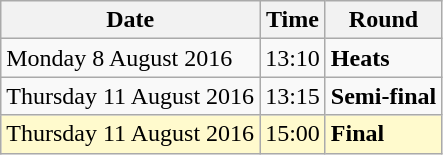<table class="wikitable">
<tr>
<th>Date</th>
<th>Time</th>
<th>Round</th>
</tr>
<tr>
<td>Monday 8 August 2016</td>
<td>13:10</td>
<td><strong>Heats</strong></td>
</tr>
<tr>
<td>Thursday 11 August 2016</td>
<td>13:15</td>
<td><strong>Semi-final</strong></td>
</tr>
<tr style=background:lemonchiffon>
<td>Thursday 11 August 2016</td>
<td>15:00</td>
<td><strong>Final</strong></td>
</tr>
</table>
